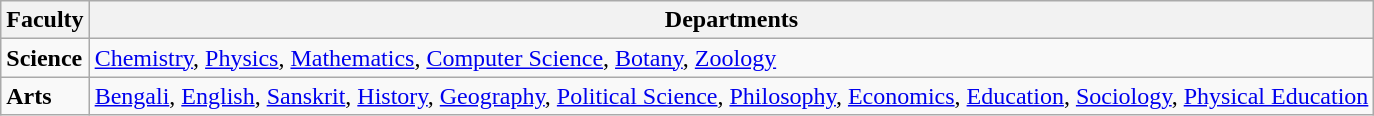<table class="wikitable sortable">
<tr>
<th>Faculty</th>
<th>Departments</th>
</tr>
<tr>
<td><strong>Science</strong></td>
<td><a href='#'>Chemistry</a>, <a href='#'>Physics</a>, <a href='#'>Mathematics</a>, <a href='#'>Computer Science</a>, <a href='#'>Botany</a>, <a href='#'>Zoology</a></td>
</tr>
<tr>
<td><strong>Arts</strong></td>
<td><a href='#'>Bengali</a>, <a href='#'>English</a>, <a href='#'>Sanskrit</a>, <a href='#'>History</a>, <a href='#'>Geography</a>, <a href='#'>Political Science</a>, <a href='#'>Philosophy</a>, <a href='#'>Economics</a>, <a href='#'>Education</a>, <a href='#'>Sociology</a>, <a href='#'>Physical Education</a></td>
</tr>
</table>
